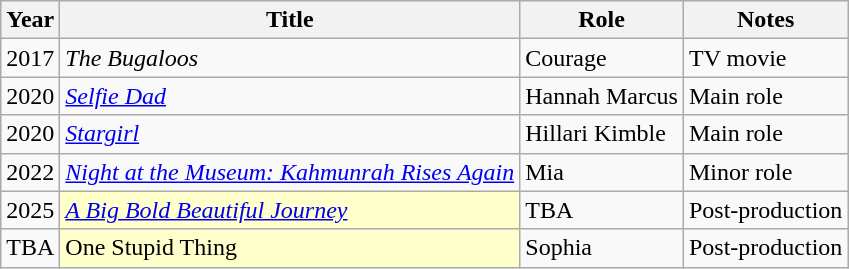<table class="wikitable">
<tr align="center">
<th>Year</th>
<th>Title</th>
<th>Role</th>
<th>Notes</th>
</tr>
<tr>
<td>2017</td>
<td><em>The Bugaloos</em></td>
<td>Courage</td>
<td>TV movie</td>
</tr>
<tr>
<td>2020</td>
<td><em><a href='#'>Selfie Dad</a></em></td>
<td>Hannah Marcus</td>
<td>Main role</td>
</tr>
<tr>
<td>2020</td>
<td><em><a href='#'>Stargirl</a></em></td>
<td>Hillari Kimble</td>
<td>Main role</td>
</tr>
<tr>
<td>2022</td>
<td><em><a href='#'>Night at the Museum: Kahmunrah Rises Again</a></em></td>
<td>Mia</td>
<td>Minor role</td>
</tr>
<tr>
<td>2025</td>
<td style="background:#FFFFCC;"><em><a href='#'>A Big Bold Beautiful Journey</a> </td>
<td>TBA</td>
<td>Post-production</td>
</tr>
<tr>
<td>TBA</td>
<td style="background:#FFFFCC;"></em>One Stupid Thing<em> </td>
<td>Sophia</td>
<td>Post-production</td>
</tr>
</table>
